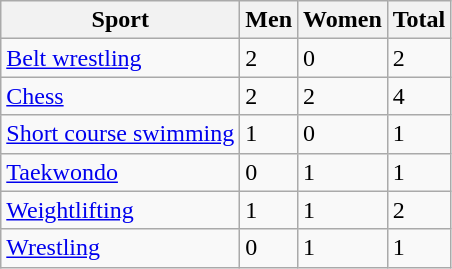<table class="wikitable sortable">
<tr>
<th>Sport</th>
<th>Men</th>
<th>Women</th>
<th>Total</th>
</tr>
<tr>
<td><a href='#'>Belt wrestling</a></td>
<td>2</td>
<td>0</td>
<td>2</td>
</tr>
<tr>
<td><a href='#'>Chess</a></td>
<td>2</td>
<td>2</td>
<td>4</td>
</tr>
<tr>
<td><a href='#'>Short course swimming</a></td>
<td>1</td>
<td>0</td>
<td>1</td>
</tr>
<tr>
<td><a href='#'>Taekwondo</a></td>
<td>0</td>
<td>1</td>
<td>1</td>
</tr>
<tr>
<td><a href='#'>Weightlifting</a></td>
<td>1</td>
<td>1</td>
<td>2</td>
</tr>
<tr>
<td><a href='#'>Wrestling</a></td>
<td>0</td>
<td>1</td>
<td>1</td>
</tr>
</table>
